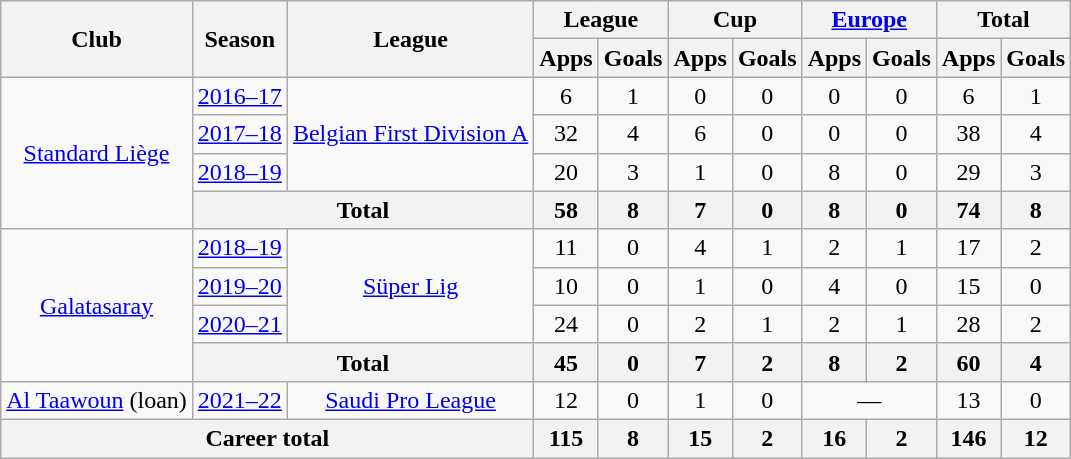<table class="wikitable" style="text-align: center;">
<tr>
<th rowspan="2">Club</th>
<th rowspan="2">Season</th>
<th rowspan="2">League</th>
<th colspan="2">League</th>
<th colspan="2">Cup</th>
<th colspan="2"><a href='#'>Europe</a></th>
<th colspan="2">Total</th>
</tr>
<tr>
<th>Apps</th>
<th>Goals</th>
<th>Apps</th>
<th>Goals</th>
<th>Apps</th>
<th>Goals</th>
<th>Apps</th>
<th>Goals</th>
</tr>
<tr>
<td rowspan="4"><a href='#'>Standard Liège</a></td>
<td><a href='#'>2016–17</a></td>
<td rowspan="3"><a href='#'>Belgian First Division A</a></td>
<td>6</td>
<td>1</td>
<td>0</td>
<td>0</td>
<td>0</td>
<td>0</td>
<td>6</td>
<td>1</td>
</tr>
<tr>
<td><a href='#'>2017–18</a></td>
<td>32</td>
<td>4</td>
<td>6</td>
<td>0</td>
<td>0</td>
<td>0</td>
<td>38</td>
<td>4</td>
</tr>
<tr>
<td><a href='#'>2018–19</a></td>
<td>20</td>
<td>3</td>
<td>1</td>
<td>0</td>
<td>8</td>
<td>0</td>
<td>29</td>
<td>3</td>
</tr>
<tr>
<th colspan="2">Total</th>
<th>58</th>
<th>8</th>
<th>7</th>
<th>0</th>
<th>8</th>
<th>0</th>
<th>74</th>
<th>8</th>
</tr>
<tr>
<td rowspan="4"><a href='#'>Galatasaray</a></td>
<td><a href='#'>2018–19</a></td>
<td rowspan="3"><a href='#'>Süper Lig</a></td>
<td>11</td>
<td>0</td>
<td>4</td>
<td>1</td>
<td>2</td>
<td>1</td>
<td>17</td>
<td>2</td>
</tr>
<tr>
<td><a href='#'>2019–20</a></td>
<td>10</td>
<td>0</td>
<td>1</td>
<td>0</td>
<td>4</td>
<td>0</td>
<td>15</td>
<td>0</td>
</tr>
<tr>
<td><a href='#'>2020–21</a></td>
<td>24</td>
<td>0</td>
<td>2</td>
<td>1</td>
<td>2</td>
<td>1</td>
<td>28</td>
<td>2</td>
</tr>
<tr>
<th colspan="2">Total</th>
<th>45</th>
<th>0</th>
<th>7</th>
<th>2</th>
<th>8</th>
<th>2</th>
<th>60</th>
<th>4</th>
</tr>
<tr>
<td><a href='#'>Al Taawoun</a> (loan)</td>
<td><a href='#'>2021–22</a></td>
<td><a href='#'>Saudi Pro League</a></td>
<td>12</td>
<td>0</td>
<td>1</td>
<td>0</td>
<td colspan="2">—</td>
<td>13</td>
<td>0</td>
</tr>
<tr>
<th colspan="3">Career total</th>
<th>115</th>
<th>8</th>
<th>15</th>
<th>2</th>
<th>16</th>
<th>2</th>
<th>146</th>
<th>12</th>
</tr>
</table>
